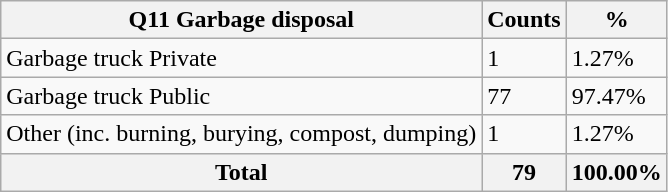<table class="wikitable sortable">
<tr>
<th>Q11 Garbage disposal</th>
<th>Counts</th>
<th>%</th>
</tr>
<tr>
<td>Garbage truck Private</td>
<td>1</td>
<td>1.27%</td>
</tr>
<tr>
<td>Garbage truck Public</td>
<td>77</td>
<td>97.47%</td>
</tr>
<tr>
<td>Other (inc. burning, burying, compost, dumping)</td>
<td>1</td>
<td>1.27%</td>
</tr>
<tr>
<th>Total</th>
<th>79</th>
<th>100.00%</th>
</tr>
</table>
